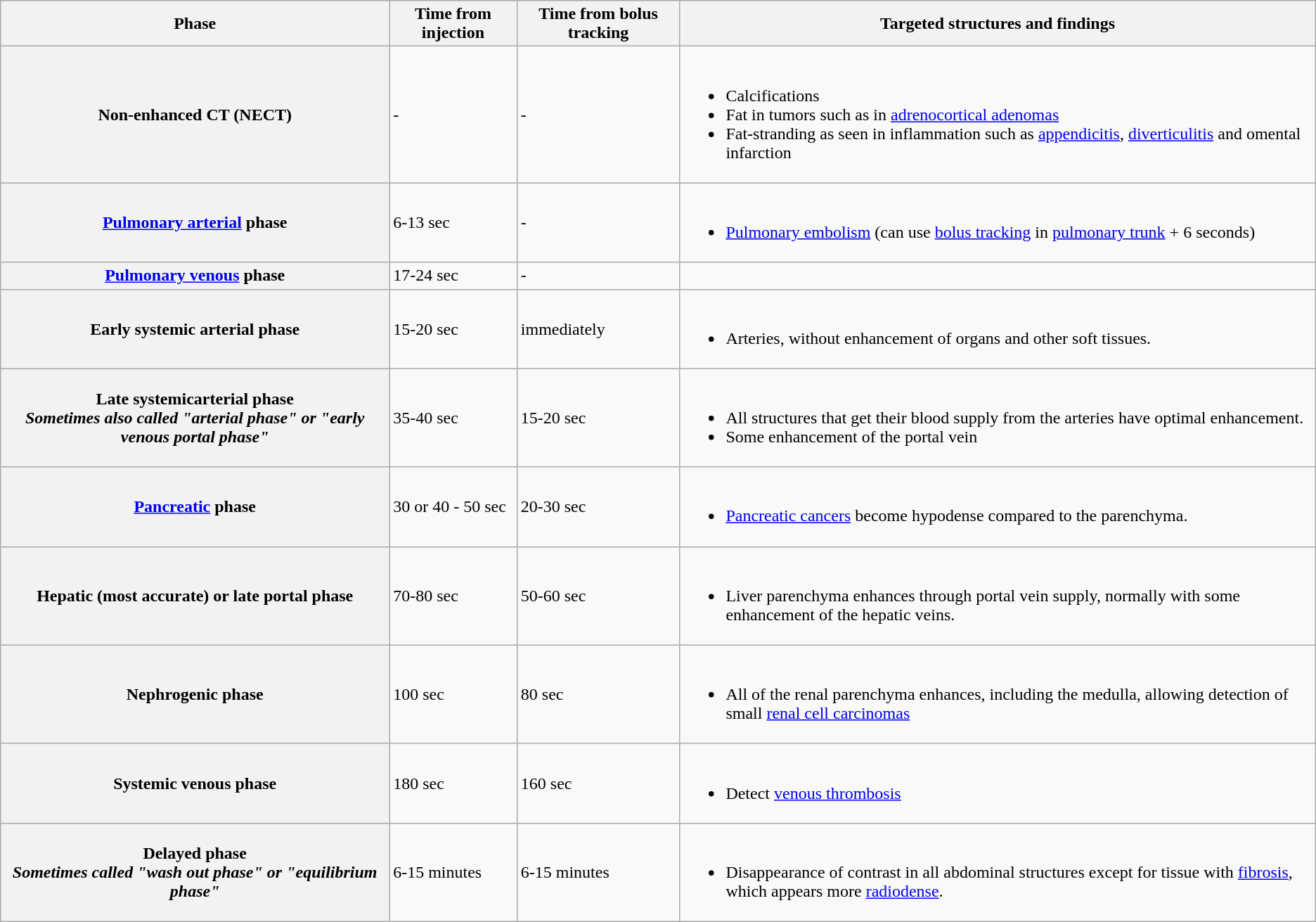<table class="wikitable">
<tr>
<th>Phase</th>
<th>Time from injection</th>
<th>Time from bolus tracking</th>
<th>Targeted structures and findings</th>
</tr>
<tr>
<th>Non-enhanced CT (NECT)</th>
<td>-</td>
<td>-</td>
<td><br><ul><li>Calcifications</li><li>Fat in tumors such as in <a href='#'>adrenocortical adenomas</a></li><li>Fat-stranding as seen in inflammation such as <a href='#'>appendicitis</a>, <a href='#'>diverticulitis</a> and omental infarction</li></ul></td>
</tr>
<tr>
<th><a href='#'>Pulmonary arterial</a> phase</th>
<td>6-13 sec</td>
<td>-</td>
<td><br><ul><li><a href='#'>Pulmonary embolism</a> (can use <a href='#'>bolus tracking</a> in <a href='#'>pulmonary trunk</a> + 6 seconds)</li></ul></td>
</tr>
<tr>
<th><a href='#'>Pulmonary venous</a> phase</th>
<td>17-24 sec</td>
<td>-</td>
<td></td>
</tr>
<tr>
<th>Early systemic arterial phase</th>
<td>15-20 sec</td>
<td>immediately</td>
<td><br><ul><li>Arteries, without enhancement of organs and other soft tissues.</li></ul></td>
</tr>
<tr>
<th>Late systemicarterial phase<br><em>Sometimes also called "arterial phase" or "early venous portal phase"</em></th>
<td>35-40 sec</td>
<td>15-20 sec</td>
<td><br><ul><li>All structures that get their blood supply from the arteries have optimal enhancement.</li><li>Some enhancement of the portal vein</li></ul></td>
</tr>
<tr>
<th><a href='#'>Pancreatic</a> phase</th>
<td>30 or 40 - 50 sec</td>
<td>20-30 sec</td>
<td><br><ul><li><a href='#'>Pancreatic cancers</a> become hypodense compared to the parenchyma.</li></ul></td>
</tr>
<tr>
<th>Hepatic (most accurate) or late portal phase</th>
<td>70-80 sec</td>
<td>50-60 sec</td>
<td><br><ul><li>Liver parenchyma enhances through portal vein supply, normally with some enhancement of the hepatic veins.</li></ul></td>
</tr>
<tr>
<th>Nephrogenic phase</th>
<td>100 sec</td>
<td>80 sec</td>
<td><br><ul><li>All of the renal parenchyma enhances, including the medulla, allowing detection of small <a href='#'>renal cell carcinomas</a></li></ul></td>
</tr>
<tr>
<th>Systemic venous phase</th>
<td>180 sec</td>
<td>160 sec</td>
<td><br><ul><li>Detect <a href='#'>venous thrombosis</a></li></ul></td>
</tr>
<tr>
<th>Delayed phase<br><em>Sometimes called "wash out phase" or "equilibrium phase"</em></th>
<td>6-15 minutes</td>
<td>6-15 minutes</td>
<td><br><ul><li>Disappearance of contrast in all abdominal structures except for tissue with <a href='#'>fibrosis</a>, which appears more <a href='#'>radiodense</a>.</li></ul></td>
</tr>
</table>
